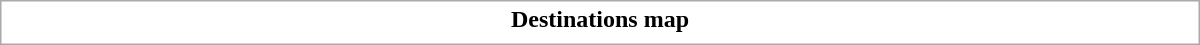<table class="collapsible collapsed" style="border:1px #aaa solid; width:50em; margin:0.2em auto">
<tr>
<th>Destinations map</th>
</tr>
<tr>
<td></td>
</tr>
</table>
